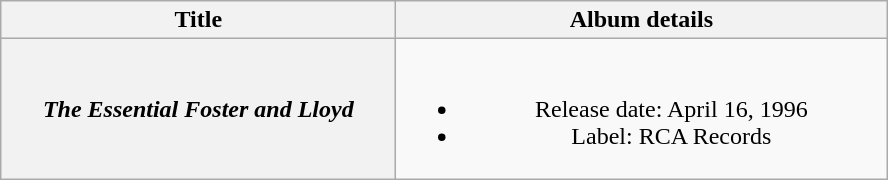<table class="wikitable plainrowheaders" style="text-align:center;">
<tr>
<th style="width:16em;">Title</th>
<th style="width:20em;">Album details</th>
</tr>
<tr>
<th scope="row"><em>The Essential Foster and Lloyd</em></th>
<td><br><ul><li>Release date: April 16, 1996</li><li>Label: RCA Records</li></ul></td>
</tr>
</table>
